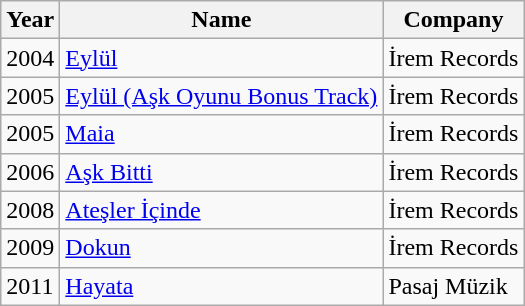<table class="wikitable">
<tr>
<th>Year</th>
<th>Name</th>
<th>Company</th>
</tr>
<tr>
<td>2004</td>
<td><a href='#'>Eylül</a></td>
<td>İrem Records</td>
</tr>
<tr>
<td>2005</td>
<td><a href='#'>Eylül (Aşk Oyunu Bonus Track)</a></td>
<td>İrem Records</td>
</tr>
<tr>
<td>2005</td>
<td><a href='#'>Maia</a></td>
<td>İrem Records</td>
</tr>
<tr>
<td>2006</td>
<td><a href='#'>Aşk Bitti</a></td>
<td>İrem Records</td>
</tr>
<tr>
<td>2008</td>
<td><a href='#'>Ateşler İçinde</a></td>
<td>İrem Records</td>
</tr>
<tr>
<td>2009</td>
<td><a href='#'>Dokun</a></td>
<td>İrem Records</td>
</tr>
<tr>
<td>2011</td>
<td><a href='#'>Hayata</a></td>
<td>Pasaj Müzik</td>
</tr>
</table>
